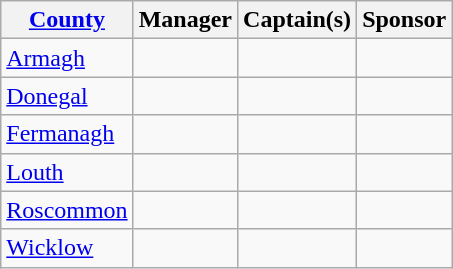<table class="wikitable sortable" style="text-align:center">
<tr>
<th><a href='#'>County</a></th>
<th>Manager</th>
<th>Captain(s)</th>
<th>Sponsor</th>
</tr>
<tr>
<td style="text-align:left"> <a href='#'>Armagh</a></td>
<td></td>
<td></td>
<td></td>
</tr>
<tr>
<td style="text-align:left"> <a href='#'>Donegal</a></td>
<td></td>
<td></td>
<td></td>
</tr>
<tr>
<td style="text-align:left"> <a href='#'>Fermanagh</a></td>
<td></td>
<td></td>
<td></td>
</tr>
<tr>
<td style="text-align:left"> <a href='#'>Louth</a></td>
<td></td>
<td></td>
<td></td>
</tr>
<tr>
<td style="text-align:left"> <a href='#'>Roscommon</a></td>
<td></td>
<td></td>
<td></td>
</tr>
<tr>
<td style="text-align:left"> <a href='#'>Wicklow</a></td>
<td></td>
<td></td>
<td></td>
</tr>
</table>
